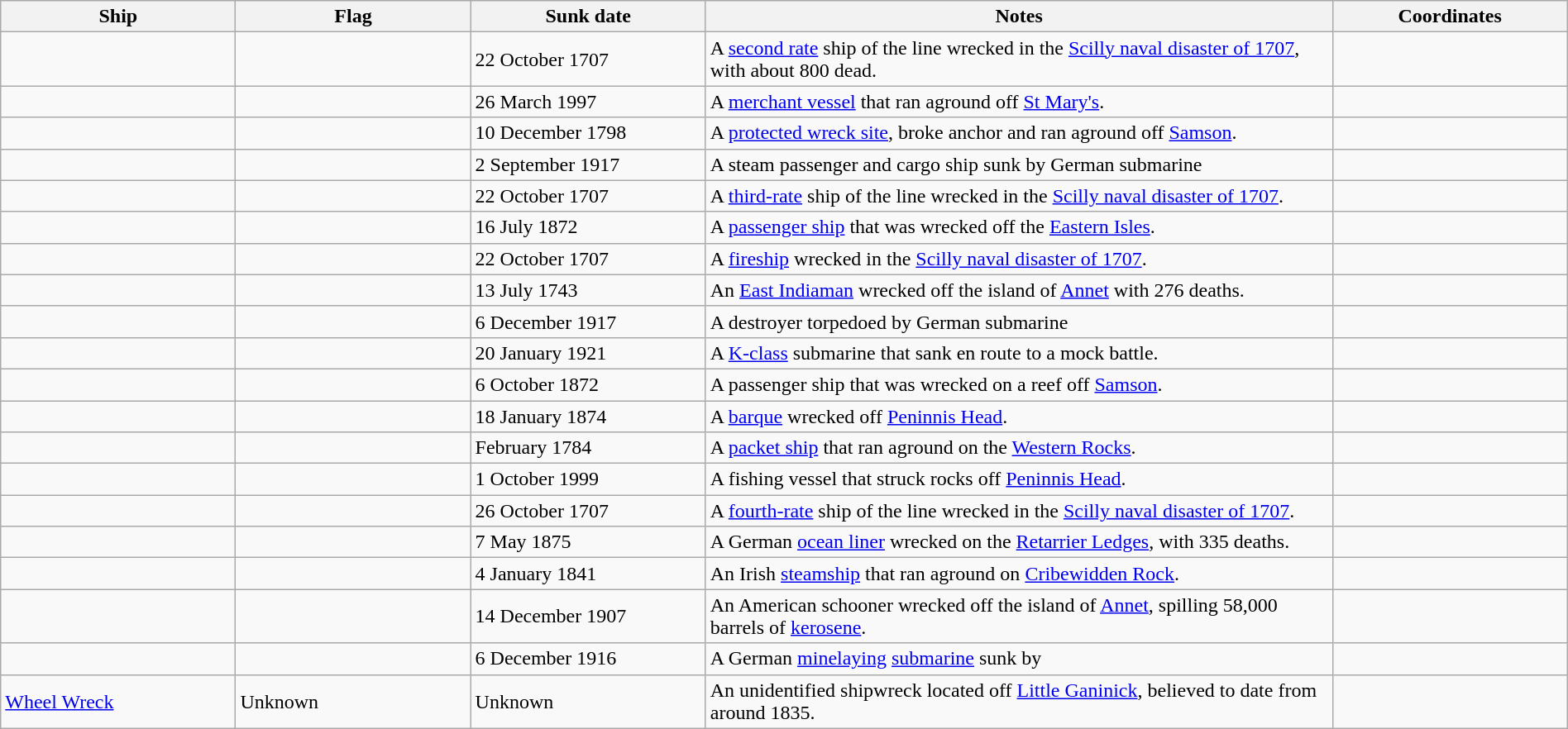<table class=wikitable | style = "width:100%">
<tr>
<th style="width:15%">Ship</th>
<th style="width:15%">Flag</th>
<th style="width:15%">Sunk date</th>
<th style="width:40%">Notes</th>
<th style="width:15%">Coordinates</th>
</tr>
<tr>
<td></td>
<td></td>
<td>22 October 1707</td>
<td>A <a href='#'>second rate</a> ship of the line wrecked in the <a href='#'>Scilly naval disaster of 1707</a>, with about 800 dead.</td>
<td></td>
</tr>
<tr>
<td></td>
<td></td>
<td>26 March 1997</td>
<td>A <a href='#'>merchant vessel</a> that ran aground off <a href='#'>St Mary's</a>.</td>
<td></td>
</tr>
<tr>
<td></td>
<td></td>
<td>10 December 1798</td>
<td>A <a href='#'>protected wreck site</a>, broke anchor and ran aground off <a href='#'>Samson</a>.</td>
<td></td>
</tr>
<tr>
<td></td>
<td></td>
<td>2 September 1917</td>
<td>A steam passenger and cargo ship sunk by German submarine </td>
<td></td>
</tr>
<tr>
<td></td>
<td></td>
<td>22 October 1707</td>
<td>A <a href='#'>third-rate</a> ship of the line wrecked in the <a href='#'>Scilly naval disaster of 1707</a>.</td>
<td></td>
</tr>
<tr>
<td></td>
<td></td>
<td>16 July 1872</td>
<td>A <a href='#'>passenger ship</a> that was wrecked off the <a href='#'>Eastern Isles</a>.</td>
<td></td>
</tr>
<tr>
<td></td>
<td></td>
<td>22 October 1707</td>
<td>A <a href='#'>fireship</a> wrecked in the <a href='#'>Scilly naval disaster of 1707</a>.</td>
<td></td>
</tr>
<tr>
<td></td>
<td></td>
<td>13 July 1743</td>
<td>An <a href='#'>East Indiaman</a> wrecked off the island of <a href='#'>Annet</a> with 276 deaths.</td>
<td></td>
</tr>
<tr>
<td></td>
<td></td>
<td>6 December 1917</td>
<td>A  destroyer torpedoed by German submarine </td>
<td></td>
</tr>
<tr>
<td></td>
<td></td>
<td>20 January 1921</td>
<td>A <a href='#'>K-class</a> submarine that sank en route to a mock battle.</td>
<td></td>
</tr>
<tr>
<td></td>
<td></td>
<td>6 October 1872</td>
<td>A passenger ship that was wrecked on a reef off <a href='#'>Samson</a>.</td>
<td></td>
</tr>
<tr>
<td></td>
<td></td>
<td>18 January 1874</td>
<td>A <a href='#'>barque</a> wrecked off <a href='#'>Peninnis Head</a>.</td>
<td></td>
</tr>
<tr>
<td></td>
<td></td>
<td>February 1784</td>
<td>A <a href='#'>packet ship</a> that ran aground on the <a href='#'>Western Rocks</a>.</td>
<td></td>
</tr>
<tr>
<td></td>
<td></td>
<td>1 October 1999</td>
<td>A fishing vessel that struck rocks off <a href='#'>Peninnis Head</a>.</td>
<td></td>
</tr>
<tr>
<td></td>
<td></td>
<td>26 October 1707</td>
<td>A <a href='#'>fourth-rate</a> ship of the line wrecked in the <a href='#'>Scilly naval disaster of 1707</a>.</td>
<td></td>
</tr>
<tr>
<td></td>
<td></td>
<td>7 May 1875</td>
<td>A German <a href='#'>ocean liner</a> wrecked on the <a href='#'>Retarrier Ledges</a>, with 335 deaths.</td>
<td></td>
</tr>
<tr>
<td></td>
<td></td>
<td>4 January 1841</td>
<td>An Irish <a href='#'>steamship</a> that ran aground on <a href='#'>Cribewidden Rock</a>.</td>
<td></td>
</tr>
<tr>
<td></td>
<td></td>
<td>14 December 1907</td>
<td>An American schooner wrecked off the island of <a href='#'>Annet</a>, spilling 58,000 barrels of <a href='#'>kerosene</a>.</td>
<td></td>
</tr>
<tr>
<td></td>
<td></td>
<td>6 December 1916</td>
<td>A German <a href='#'>minelaying</a> <a href='#'>submarine</a> sunk by </td>
<td></td>
</tr>
<tr>
<td><a href='#'>Wheel Wreck</a></td>
<td>Unknown</td>
<td>Unknown</td>
<td>An unidentified shipwreck located off <a href='#'>Little Ganinick</a>, believed to date from around 1835.</td>
<td></td>
</tr>
</table>
